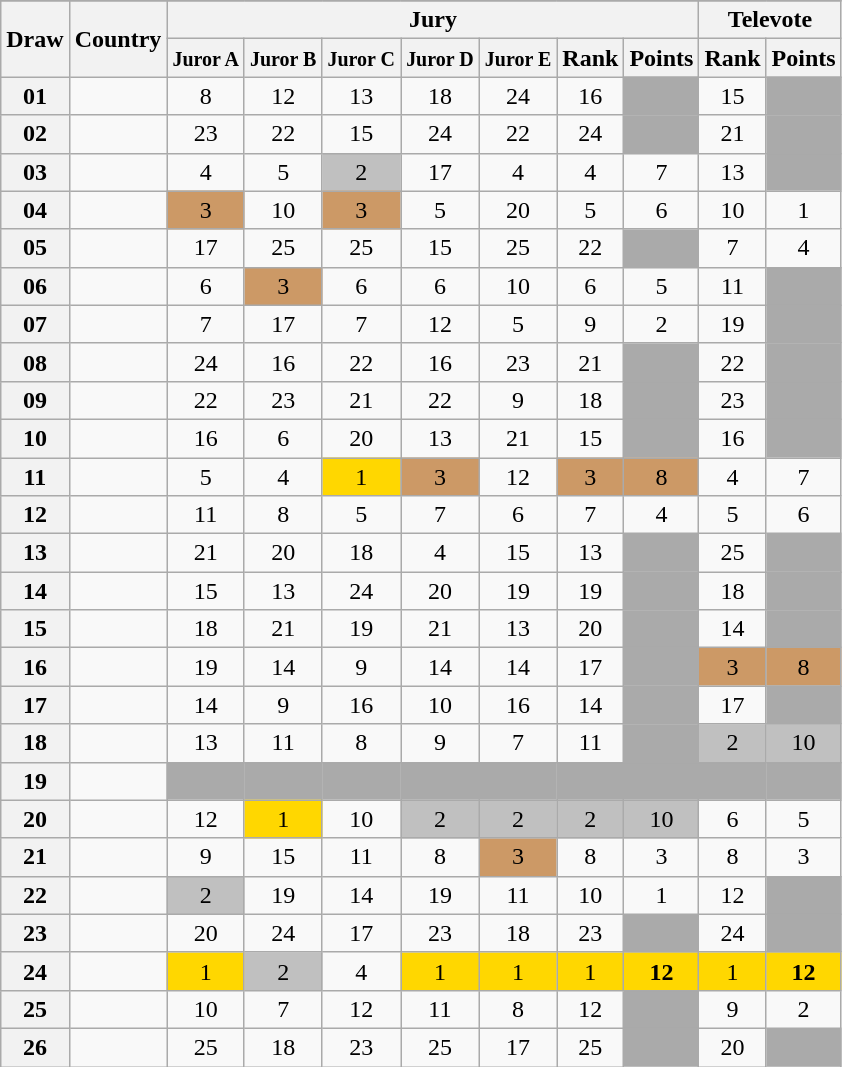<table class="sortable wikitable collapsible plainrowheaders" style="text-align:center;">
<tr>
</tr>
<tr>
<th scope="col" rowspan="2">Draw</th>
<th scope="col" rowspan="2">Country</th>
<th scope="col" colspan="7">Jury</th>
<th scope="col" colspan="2">Televote</th>
</tr>
<tr>
<th scope="col"><small>Juror A</small></th>
<th scope="col"><small>Juror B</small></th>
<th scope="col"><small>Juror C</small></th>
<th scope="col"><small>Juror D</small></th>
<th scope="col"><small>Juror E</small></th>
<th scope="col">Rank</th>
<th scope="col">Points</th>
<th scope="col">Rank</th>
<th scope="col">Points</th>
</tr>
<tr>
<th scope="row" style="text-align:center;">01</th>
<td style="text-align:left;"></td>
<td>8</td>
<td>12</td>
<td>13</td>
<td>18</td>
<td>24</td>
<td>16</td>
<td style="background:#AAAAAA;"></td>
<td>15</td>
<td style="background:#AAAAAA;"></td>
</tr>
<tr>
<th scope="row" style="text-align:center;">02</th>
<td style="text-align:left;"></td>
<td>23</td>
<td>22</td>
<td>15</td>
<td>24</td>
<td>22</td>
<td>24</td>
<td style="background:#AAAAAA;"></td>
<td>21</td>
<td style="background:#AAAAAA;"></td>
</tr>
<tr>
<th scope="row" style="text-align:center;">03</th>
<td style="text-align:left;"></td>
<td>4</td>
<td>5</td>
<td style="background:silver;">2</td>
<td>17</td>
<td>4</td>
<td>4</td>
<td>7</td>
<td>13</td>
<td style="background:#AAAAAA;"></td>
</tr>
<tr>
<th scope="row" style="text-align:center;">04</th>
<td style="text-align:left;"></td>
<td style="background:#CC9966;">3</td>
<td>10</td>
<td style="background:#CC9966;">3</td>
<td>5</td>
<td>20</td>
<td>5</td>
<td>6</td>
<td>10</td>
<td>1</td>
</tr>
<tr>
<th scope="row" style="text-align:center;">05</th>
<td style="text-align:left;"></td>
<td>17</td>
<td>25</td>
<td>25</td>
<td>15</td>
<td>25</td>
<td>22</td>
<td style="background:#AAAAAA;"></td>
<td>7</td>
<td>4</td>
</tr>
<tr>
<th scope="row" style="text-align:center;">06</th>
<td style="text-align:left;"></td>
<td>6</td>
<td style="background:#CC9966;">3</td>
<td>6</td>
<td>6</td>
<td>10</td>
<td>6</td>
<td>5</td>
<td>11</td>
<td style="background:#AAAAAA;"></td>
</tr>
<tr>
<th scope="row" style="text-align:center;">07</th>
<td style="text-align:left;"></td>
<td>7</td>
<td>17</td>
<td>7</td>
<td>12</td>
<td>5</td>
<td>9</td>
<td>2</td>
<td>19</td>
<td style="background:#AAAAAA;"></td>
</tr>
<tr>
<th scope="row" style="text-align:center;">08</th>
<td style="text-align:left;"></td>
<td>24</td>
<td>16</td>
<td>22</td>
<td>16</td>
<td>23</td>
<td>21</td>
<td style="background:#AAAAAA;"></td>
<td>22</td>
<td style="background:#AAAAAA;"></td>
</tr>
<tr>
<th scope="row" style="text-align:center;">09</th>
<td style="text-align:left;"></td>
<td>22</td>
<td>23</td>
<td>21</td>
<td>22</td>
<td>9</td>
<td>18</td>
<td style="background:#AAAAAA;"></td>
<td>23</td>
<td style="background:#AAAAAA;"></td>
</tr>
<tr>
<th scope="row" style="text-align:center;">10</th>
<td style="text-align:left;"></td>
<td>16</td>
<td>6</td>
<td>20</td>
<td>13</td>
<td>21</td>
<td>15</td>
<td style="background:#AAAAAA;"></td>
<td>16</td>
<td style="background:#AAAAAA;"></td>
</tr>
<tr>
<th scope="row" style="text-align:center;">11</th>
<td style="text-align:left;"></td>
<td>5</td>
<td>4</td>
<td style="background:gold;">1</td>
<td style="background:#CC9966;">3</td>
<td>12</td>
<td style="background:#CC9966;">3</td>
<td style="background:#CC9966;">8</td>
<td>4</td>
<td>7</td>
</tr>
<tr>
<th scope="row" style="text-align:center;">12</th>
<td style="text-align:left;"></td>
<td>11</td>
<td>8</td>
<td>5</td>
<td>7</td>
<td>6</td>
<td>7</td>
<td>4</td>
<td>5</td>
<td>6</td>
</tr>
<tr>
<th scope="row" style="text-align:center;">13</th>
<td style="text-align:left;"></td>
<td>21</td>
<td>20</td>
<td>18</td>
<td>4</td>
<td>15</td>
<td>13</td>
<td style="background:#AAAAAA;"></td>
<td>25</td>
<td style="background:#AAAAAA;"></td>
</tr>
<tr>
<th scope="row" style="text-align:center;">14</th>
<td style="text-align:left;"></td>
<td>15</td>
<td>13</td>
<td>24</td>
<td>20</td>
<td>19</td>
<td>19</td>
<td style="background:#AAAAAA;"></td>
<td>18</td>
<td style="background:#AAAAAA;"></td>
</tr>
<tr>
<th scope="row" style="text-align:center;">15</th>
<td style="text-align:left;"></td>
<td>18</td>
<td>21</td>
<td>19</td>
<td>21</td>
<td>13</td>
<td>20</td>
<td style="background:#AAAAAA;"></td>
<td>14</td>
<td style="background:#AAAAAA;"></td>
</tr>
<tr>
<th scope="row" style="text-align:center;">16</th>
<td style="text-align:left;"></td>
<td>19</td>
<td>14</td>
<td>9</td>
<td>14</td>
<td>14</td>
<td>17</td>
<td style="background:#AAAAAA;"></td>
<td style="background:#CC9966;">3</td>
<td style="background:#CC9966;">8</td>
</tr>
<tr>
<th scope="row" style="text-align:center;">17</th>
<td style="text-align:left;"></td>
<td>14</td>
<td>9</td>
<td>16</td>
<td>10</td>
<td>16</td>
<td>14</td>
<td style="background:#AAAAAA;"></td>
<td>17</td>
<td style="background:#AAAAAA;"></td>
</tr>
<tr>
<th scope="row" style="text-align:center;">18</th>
<td style="text-align:left;"></td>
<td>13</td>
<td>11</td>
<td>8</td>
<td>9</td>
<td>7</td>
<td>11</td>
<td style="background:#AAAAAA;"></td>
<td style="background:silver;">2</td>
<td style="background:silver;">10</td>
</tr>
<tr class="sortbottom">
<th scope="row" style="text-align:center;">19</th>
<td style="text-align:left;"></td>
<td style="background:#AAAAAA;"></td>
<td style="background:#AAAAAA;"></td>
<td style="background:#AAAAAA;"></td>
<td style="background:#AAAAAA;"></td>
<td style="background:#AAAAAA;"></td>
<td style="background:#AAAAAA;"></td>
<td style="background:#AAAAAA;"></td>
<td style="background:#AAAAAA;"></td>
<td style="background:#AAAAAA;"></td>
</tr>
<tr>
<th scope="row" style="text-align:center;">20</th>
<td style="text-align:left;"></td>
<td>12</td>
<td style="background:gold;">1</td>
<td>10</td>
<td style="background:silver;">2</td>
<td style="background:silver;">2</td>
<td style="background:silver;">2</td>
<td style="background:silver;">10</td>
<td>6</td>
<td>5</td>
</tr>
<tr>
<th scope="row" style="text-align:center;">21</th>
<td style="text-align:left;"></td>
<td>9</td>
<td>15</td>
<td>11</td>
<td>8</td>
<td style="background:#CC9966;">3</td>
<td>8</td>
<td>3</td>
<td>8</td>
<td>3</td>
</tr>
<tr>
<th scope="row" style="text-align:center;">22</th>
<td style="text-align:left;"></td>
<td style="background:silver;">2</td>
<td>19</td>
<td>14</td>
<td>19</td>
<td>11</td>
<td>10</td>
<td>1</td>
<td>12</td>
<td style="background:#AAAAAA;"></td>
</tr>
<tr>
<th scope="row" style="text-align:center;">23</th>
<td style="text-align:left;"></td>
<td>20</td>
<td>24</td>
<td>17</td>
<td>23</td>
<td>18</td>
<td>23</td>
<td style="background:#AAAAAA;"></td>
<td>24</td>
<td style="background:#AAAAAA;"></td>
</tr>
<tr>
<th scope="row" style="text-align:center;">24</th>
<td style="text-align:left;"></td>
<td style="background:gold;">1</td>
<td style="background:silver;">2</td>
<td>4</td>
<td style="background:gold;">1</td>
<td style="background:gold;">1</td>
<td style="background:gold;">1</td>
<td style="background:gold;"><strong>12</strong></td>
<td style="background:gold;">1</td>
<td style="background:gold;"><strong>12</strong></td>
</tr>
<tr>
<th scope="row" style="text-align:center;">25</th>
<td style="text-align:left;"></td>
<td>10</td>
<td>7</td>
<td>12</td>
<td>11</td>
<td>8</td>
<td>12</td>
<td style="background:#AAAAAA;"></td>
<td>9</td>
<td>2</td>
</tr>
<tr>
<th scope="row" style="text-align:center;">26</th>
<td style="text-align:left;"></td>
<td>25</td>
<td>18</td>
<td>23</td>
<td>25</td>
<td>17</td>
<td>25</td>
<td style="background:#AAAAAA;"></td>
<td>20</td>
<td style="background:#AAAAAA;"></td>
</tr>
</table>
